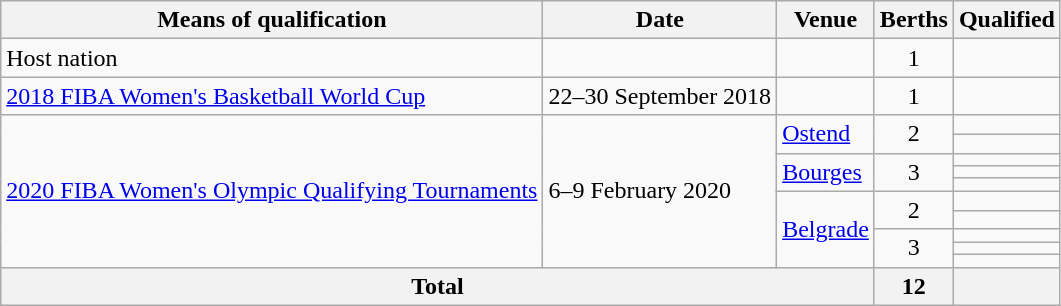<table class="wikitable">
<tr>
<th>Means of qualification</th>
<th>Date</th>
<th>Venue</th>
<th>Berths</th>
<th>Qualified</th>
</tr>
<tr>
<td>Host nation</td>
<td></td>
<td></td>
<td style="text-align:center;">1</td>
<td></td>
</tr>
<tr>
<td><a href='#'>2018 FIBA Women's Basketball World Cup</a></td>
<td>22–30 September 2018</td>
<td></td>
<td style="text-align:center;">1</td>
<td></td>
</tr>
<tr>
<td rowspan="10"><a href='#'>2020 FIBA Women's Olympic Qualifying Tournaments</a></td>
<td rowspan="10">6–9 February 2020</td>
<td rowspan=2> <a href='#'>Ostend</a></td>
<td rowspan=2 style="text-align:center;">2</td>
<td></td>
</tr>
<tr>
<td></td>
</tr>
<tr>
<td rowspan=3> <a href='#'>Bourges</a></td>
<td rowspan=3 align=center>3</td>
<td></td>
</tr>
<tr>
<td></td>
</tr>
<tr>
<td></td>
</tr>
<tr>
<td rowspan=5> <a href='#'>Belgrade</a></td>
<td rowspan=2 align=center>2</td>
<td></td>
</tr>
<tr>
<td></td>
</tr>
<tr>
<td rowspan=3 align=center>3</td>
<td></td>
</tr>
<tr>
<td></td>
</tr>
<tr>
<td></td>
</tr>
<tr>
<th colspan="3">Total</th>
<th>12</th>
<th></th>
</tr>
</table>
